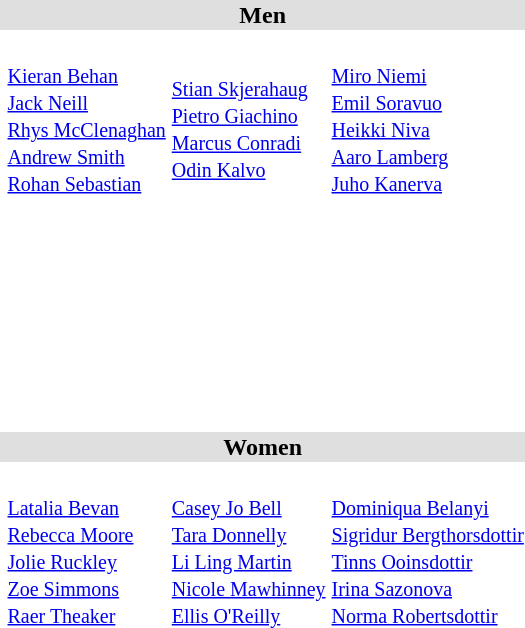<table>
<tr style="background:#dfdfdf;">
<td colspan="4" style="text-align:center;"><strong>Men</strong></td>
</tr>
<tr>
<th scope=row style="text-align:left"><br></th>
<td> <br><small> <a href='#'>Kieran Behan</a> <br> <a href='#'>Jack Neill</a> <br> <a href='#'>Rhys McClenaghan</a> <br> <a href='#'>Andrew Smith</a> <br> <a href='#'>Rohan Sebastian</a> </small></td>
<td> <br><small> <a href='#'>Stian Skjerahaug</a> <br> <a href='#'>Pietro Giachino</a> <br> <a href='#'>Marcus Conradi</a> <br> <a href='#'>Odin Kalvo</a> </small></td>
<td> <br><small> <a href='#'>Miro Niemi</a> <br> <a href='#'>Emil Soravuo</a> <br> <a href='#'>Heikki Niva</a> <br> <a href='#'>Aaro Lamberg</a> <br> <a href='#'>Juho Kanerva</a> </small></td>
</tr>
<tr>
<th scope=row style="text-align:left"><br></th>
<td></td>
<td></td>
<td></td>
</tr>
<tr>
<th scope=row style="text-align:left"><br></th>
<td></td>
<td></td>
<td></td>
</tr>
<tr>
<th scope=row style="text-align:left"><br></th>
<td></td>
<td></td>
<td></td>
</tr>
<tr>
<th scope=row style="text-align:left"><br></th>
<td></td>
<td></td>
<td></td>
</tr>
<tr>
<th scope=row style="text-align:left"><br></th>
<td></td>
<td></td>
<td></td>
</tr>
<tr>
<th scope=row style="text-align:left"><br></th>
<td></td>
<td></td>
<td></td>
</tr>
<tr>
<th scope=row style="text-align:left"><br></th>
<td></td>
<td></td>
<td></td>
</tr>
<tr style="background:#dfdfdf;">
<td colspan="4" style="text-align:center;"><strong>Women</strong></td>
</tr>
<tr>
<th scope=row style="text-align:left"><br></th>
<td> <br><small> <a href='#'>Latalia Bevan</a> <br> <a href='#'>Rebecca Moore</a> <br> <a href='#'>Jolie Ruckley</a> <br> <a href='#'>Zoe Simmons</a> <br> <a href='#'>Raer Theaker</a> </small></td>
<td> <br><small> <a href='#'>Casey Jo Bell</a> <br> <a href='#'>Tara Donnelly</a> <br> <a href='#'>Li Ling Martin</a> <br> <a href='#'>Nicole Mawhinney</a> <br> <a href='#'>Ellis O'Reilly</a> </small></td>
<td> <br><small> <a href='#'>Dominiqua Belanyi</a> <br> <a href='#'>Sigridur Bergthorsdottir</a> <br> <a href='#'>Tinns Ooinsdottir</a> <br> <a href='#'>Irina Sazonova</a> <br> <a href='#'>Norma Robertsdottir</a> </small></td>
</tr>
<tr>
<th scope=row style="text-align:left"><br></th>
<td></td>
<td></td>
<td></td>
</tr>
<tr>
<th scope=row style="text-align:left"><br></th>
<td></td>
<td></td>
<td></td>
</tr>
<tr>
<th scope=row style="text-align:left"><br></th>
<td></td>
<td></td>
<td></td>
</tr>
<tr>
<th scope=row style="text-align:left"><br></th>
<td></td>
<td></td>
<td></td>
</tr>
<tr>
<th scope=row style="text-align:left"><br></th>
<td></td>
<td></td>
<td></td>
</tr>
</table>
